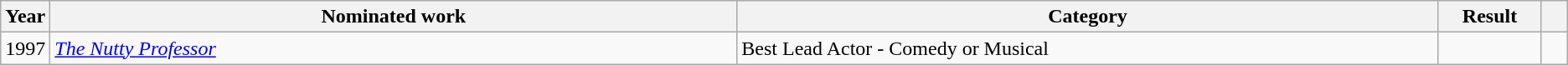<table class="wikitable sortable">
<tr>
<th scope="col" style="width:1em;">Year</th>
<th scope="col" style="width:39em;">Nominated work</th>
<th scope="col" style="width:40em;">Category</th>
<th scope="col" style="width:5em;">Result</th>
<th scope="col" style="width:1em;"class="unsortable"></th>
</tr>
<tr>
<td>1997</td>
<td><em><a href='#'>The Nutty Professor</a></em></td>
<td>Best Lead Actor - Comedy or Musical</td>
<td></td>
<td></td>
</tr>
</table>
